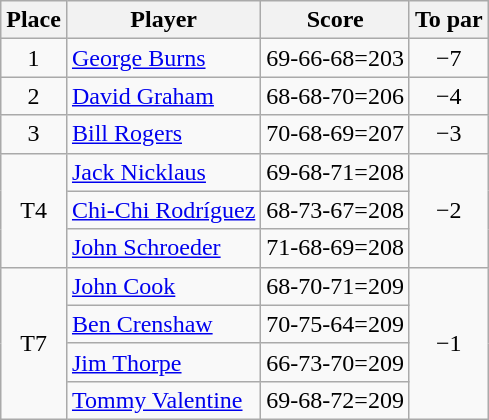<table class="wikitable">
<tr>
<th>Place</th>
<th>Player</th>
<th>Score</th>
<th>To par</th>
</tr>
<tr>
<td align=center>1</td>
<td> <a href='#'>George Burns</a></td>
<td align=center>69-66-68=203</td>
<td align=center>−7</td>
</tr>
<tr>
<td align=center>2</td>
<td> <a href='#'>David Graham</a></td>
<td align=center>68-68-70=206</td>
<td align=center>−4</td>
</tr>
<tr>
<td align=center>3</td>
<td> <a href='#'>Bill Rogers</a></td>
<td align=center>70-68-69=207</td>
<td align=center>−3</td>
</tr>
<tr>
<td rowspan="3" align=center>T4</td>
<td> <a href='#'>Jack Nicklaus</a></td>
<td align=center>69-68-71=208</td>
<td rowspan="3" align=center>−2</td>
</tr>
<tr>
<td> <a href='#'>Chi-Chi Rodríguez</a></td>
<td align=center>68-73-67=208</td>
</tr>
<tr>
<td> <a href='#'>John Schroeder</a></td>
<td align=center>71-68-69=208</td>
</tr>
<tr>
<td rowspan="4" align=center>T7</td>
<td> <a href='#'>John Cook</a></td>
<td align=center>68-70-71=209</td>
<td rowspan="4" align=center>−1</td>
</tr>
<tr>
<td> <a href='#'>Ben Crenshaw</a></td>
<td align=center>70-75-64=209</td>
</tr>
<tr>
<td> <a href='#'>Jim Thorpe</a></td>
<td align=center>66-73-70=209</td>
</tr>
<tr>
<td> <a href='#'>Tommy Valentine</a></td>
<td align=center>69-68-72=209</td>
</tr>
</table>
